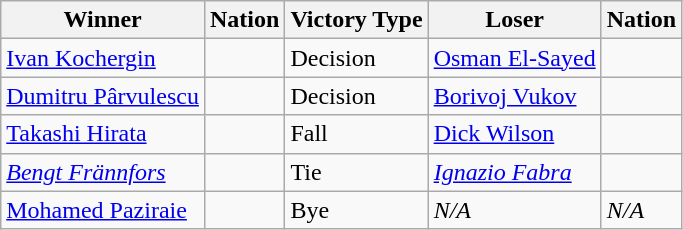<table class="wikitable sortable" style="text-align:left;">
<tr>
<th>Winner</th>
<th>Nation</th>
<th>Victory Type</th>
<th>Loser</th>
<th>Nation</th>
</tr>
<tr>
<td><a href='#'>Ivan Kochergin</a></td>
<td></td>
<td>Decision</td>
<td><a href='#'>Osman El-Sayed</a></td>
<td></td>
</tr>
<tr>
<td><a href='#'>Dumitru Pârvulescu</a></td>
<td></td>
<td>Decision</td>
<td><a href='#'>Borivoj Vukov</a></td>
<td></td>
</tr>
<tr>
<td><a href='#'>Takashi Hirata</a></td>
<td></td>
<td>Fall</td>
<td><a href='#'>Dick Wilson</a></td>
<td></td>
</tr>
<tr>
<td><em><a href='#'>Bengt Frännfors</a></em></td>
<td><em></em></td>
<td>Tie</td>
<td><em><a href='#'>Ignazio Fabra</a></em></td>
<td><em></em></td>
</tr>
<tr>
<td><a href='#'>Mohamed Paziraie</a></td>
<td></td>
<td>Bye</td>
<td><em>N/A</em></td>
<td><em>N/A</em></td>
</tr>
</table>
